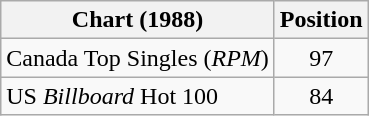<table class="wikitable sortable">
<tr>
<th>Chart (1988)</th>
<th>Position</th>
</tr>
<tr>
<td>Canada Top Singles (<em>RPM</em>)</td>
<td align="center">97</td>
</tr>
<tr>
<td>US <em>Billboard</em> Hot 100</td>
<td style="text-align:center;">84</td>
</tr>
</table>
